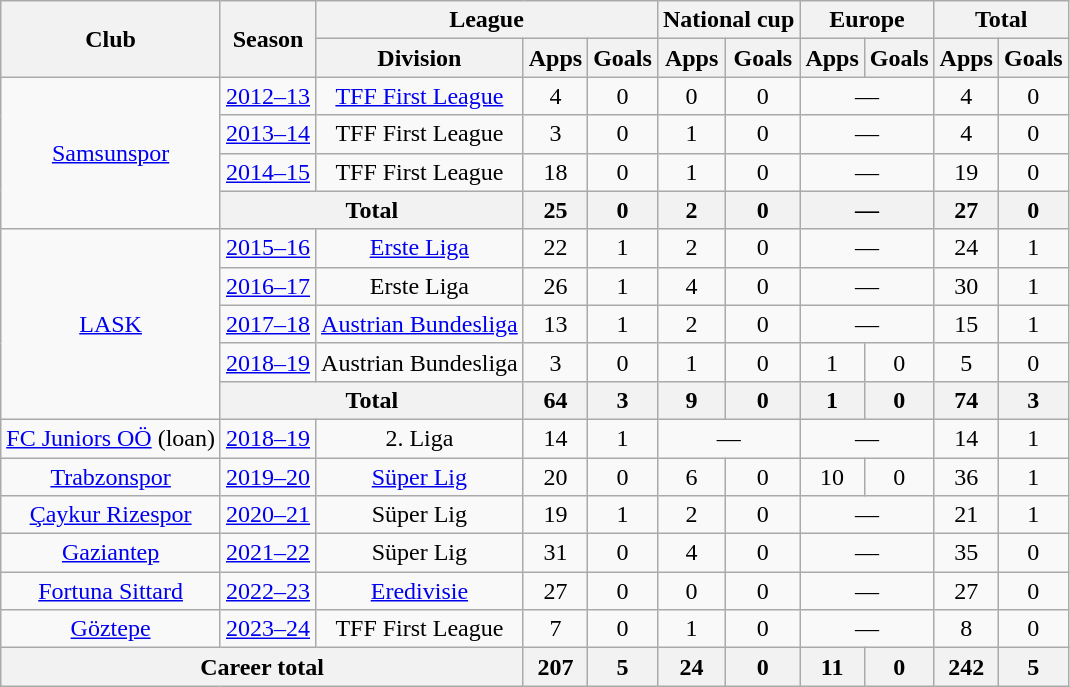<table class="wikitable" style="text-align:center">
<tr>
<th rowspan="2">Club</th>
<th rowspan="2">Season</th>
<th colspan="3">League</th>
<th colspan="2">National cup</th>
<th colspan="2">Europe</th>
<th colspan="2">Total</th>
</tr>
<tr>
<th>Division</th>
<th>Apps</th>
<th>Goals</th>
<th>Apps</th>
<th>Goals</th>
<th>Apps</th>
<th>Goals</th>
<th>Apps</th>
<th>Goals</th>
</tr>
<tr>
<td rowspan="4"><a href='#'>Samsunspor</a></td>
<td><a href='#'>2012–13</a></td>
<td><a href='#'>TFF First League</a></td>
<td>4</td>
<td>0</td>
<td>0</td>
<td>0</td>
<td colspan="2">—</td>
<td>4</td>
<td>0</td>
</tr>
<tr>
<td><a href='#'>2013–14</a></td>
<td>TFF First League</td>
<td>3</td>
<td>0</td>
<td>1</td>
<td>0</td>
<td colspan="2">—</td>
<td>4</td>
<td>0</td>
</tr>
<tr>
<td><a href='#'>2014–15</a></td>
<td>TFF First League</td>
<td>18</td>
<td>0</td>
<td>1</td>
<td>0</td>
<td colspan="2">—</td>
<td>19</td>
<td>0</td>
</tr>
<tr>
<th colspan="2">Total</th>
<th>25</th>
<th>0</th>
<th>2</th>
<th>0</th>
<th colspan="2">—</th>
<th>27</th>
<th>0</th>
</tr>
<tr>
<td rowspan="5"><a href='#'>LASK</a></td>
<td><a href='#'>2015–16</a></td>
<td><a href='#'>Erste Liga</a></td>
<td>22</td>
<td>1</td>
<td>2</td>
<td>0</td>
<td colspan="2">—</td>
<td>24</td>
<td>1</td>
</tr>
<tr>
<td><a href='#'>2016–17</a></td>
<td>Erste Liga</td>
<td>26</td>
<td>1</td>
<td>4</td>
<td>0</td>
<td colspan="2">—</td>
<td>30</td>
<td>1</td>
</tr>
<tr>
<td><a href='#'>2017–18</a></td>
<td><a href='#'>Austrian Bundesliga</a></td>
<td>13</td>
<td>1</td>
<td>2</td>
<td>0</td>
<td colspan="2">—</td>
<td>15</td>
<td>1</td>
</tr>
<tr>
<td><a href='#'>2018–19</a></td>
<td>Austrian Bundesliga</td>
<td>3</td>
<td>0</td>
<td>1</td>
<td>0</td>
<td>1</td>
<td>0</td>
<td>5</td>
<td>0</td>
</tr>
<tr>
<th colspan="2">Total</th>
<th>64</th>
<th>3</th>
<th>9</th>
<th>0</th>
<th>1</th>
<th>0</th>
<th>74</th>
<th>3</th>
</tr>
<tr>
<td><a href='#'>FC Juniors OÖ</a> (loan)</td>
<td><a href='#'>2018–19</a></td>
<td>2. Liga</td>
<td>14</td>
<td>1</td>
<td colspan="2">—</td>
<td colspan="2">—</td>
<td>14</td>
<td>1</td>
</tr>
<tr>
<td><a href='#'>Trabzonspor</a></td>
<td><a href='#'>2019–20</a></td>
<td><a href='#'>Süper Lig</a></td>
<td>20</td>
<td>0</td>
<td>6</td>
<td>0</td>
<td>10</td>
<td>0</td>
<td>36</td>
<td>1</td>
</tr>
<tr>
<td><a href='#'>Çaykur Rizespor</a></td>
<td><a href='#'>2020–21</a></td>
<td>Süper Lig</td>
<td>19</td>
<td>1</td>
<td>2</td>
<td>0</td>
<td colspan="2">—</td>
<td>21</td>
<td>1</td>
</tr>
<tr>
<td><a href='#'>Gaziantep</a></td>
<td><a href='#'>2021–22</a></td>
<td>Süper Lig</td>
<td>31</td>
<td>0</td>
<td>4</td>
<td>0</td>
<td colspan="2">—</td>
<td>35</td>
<td>0</td>
</tr>
<tr>
<td><a href='#'>Fortuna Sittard</a></td>
<td><a href='#'>2022–23</a></td>
<td><a href='#'>Eredivisie</a></td>
<td>27</td>
<td>0</td>
<td>0</td>
<td>0</td>
<td colspan="2">—</td>
<td>27</td>
<td>0</td>
</tr>
<tr>
<td><a href='#'>Göztepe</a></td>
<td><a href='#'>2023–24</a></td>
<td>TFF First League</td>
<td>7</td>
<td>0</td>
<td>1</td>
<td>0</td>
<td colspan="2">—</td>
<td>8</td>
<td>0</td>
</tr>
<tr>
<th colspan="3">Career total</th>
<th>207</th>
<th>5</th>
<th>24</th>
<th>0</th>
<th>11</th>
<th>0</th>
<th>242</th>
<th>5</th>
</tr>
</table>
